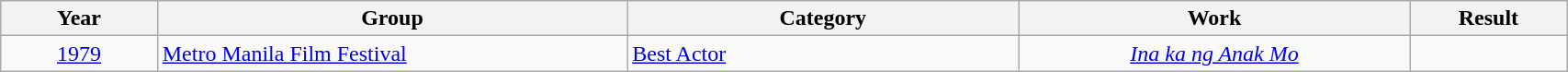<table | width="90%" class="wikitable sortable">
<tr>
<th width="10%">Year</th>
<th width="30%">Group</th>
<th width="25%">Category</th>
<th width="25%">Work</th>
<th width="10%">Result</th>
</tr>
<tr>
<td rowspan="1" align="center"><a href='#'>1979</a></td>
<td rowspan="1" align="left"><a href='#'>Metro Manila Film Festival</a></td>
<td align="left"><a href='#'>Best Actor</a></td>
<td align="center"><em><a href='#'>Ina ka ng Anak Mo</a></em></td>
<td></td>
</tr>
</table>
